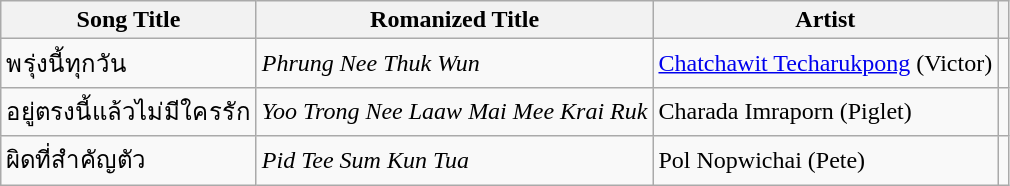<table class="wikitable">
<tr>
<th>Song Title</th>
<th>Romanized Title</th>
<th>Artist</th>
<th></th>
</tr>
<tr>
<td>พรุ่งนี้ทุกวัน</td>
<td><em>Phrung Nee Thuk Wun</em></td>
<td><a href='#'>Chatchawit Techarukpong</a> (Victor)</td>
<td style="text-align: center;"></td>
</tr>
<tr>
<td>อยู่ตรงนี้แล้วไม่มีใครรัก</td>
<td><em>Yoo Trong Nee Laaw Mai Mee Krai Ruk</em></td>
<td>Charada Imraporn (Piglet)</td>
<td style="text-align: center;"></td>
</tr>
<tr>
<td>ผิดที่สำคัญตัว</td>
<td><em>Pid Tee Sum Kun Tua</em></td>
<td>Pol Nopwichai (Pete)</td>
<td style="text-align: center;"></td>
</tr>
</table>
